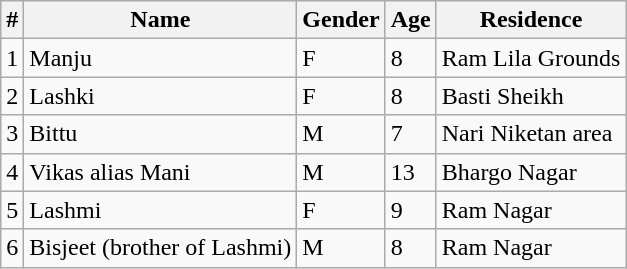<table class="wikitable">
<tr>
<th>#</th>
<th>Name</th>
<th>Gender</th>
<th>Age</th>
<th>Residence</th>
</tr>
<tr>
<td>1</td>
<td>Manju</td>
<td>F</td>
<td>8</td>
<td>Ram Lila Grounds</td>
</tr>
<tr>
<td>2</td>
<td>Lashki</td>
<td>F</td>
<td>8</td>
<td>Basti Sheikh</td>
</tr>
<tr>
<td>3</td>
<td>Bittu</td>
<td>M</td>
<td>7</td>
<td>Nari Niketan area</td>
</tr>
<tr>
<td>4</td>
<td>Vikas alias Mani</td>
<td>M</td>
<td>13</td>
<td>Bhargo Nagar</td>
</tr>
<tr>
<td>5</td>
<td>Lashmi</td>
<td>F</td>
<td>9</td>
<td>Ram Nagar</td>
</tr>
<tr>
<td>6</td>
<td>Bisjeet (brother of Lashmi)</td>
<td>M</td>
<td>8</td>
<td>Ram Nagar</td>
</tr>
</table>
